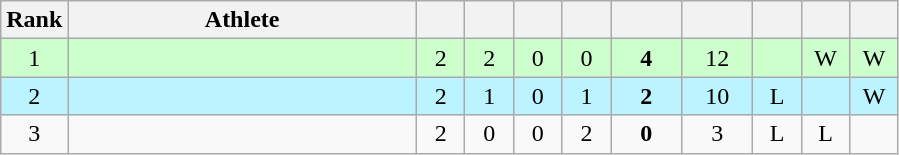<table class="wikitable" style="text-align: center;">
<tr>
<th width=25>Rank</th>
<th width=225>Athlete</th>
<th width=25></th>
<th width=25></th>
<th width=25></th>
<th width=25></th>
<th width=40></th>
<th width=40></th>
<th width=25></th>
<th width=25></th>
<th width=25></th>
</tr>
<tr bgcolor=ccffcc>
<td>1</td>
<td align=left></td>
<td>2</td>
<td>2</td>
<td>0</td>
<td>0</td>
<td><strong>4</strong></td>
<td>12</td>
<td></td>
<td>W</td>
<td>W</td>
</tr>
<tr bgcolor=bbf3ff>
<td>2</td>
<td align=left></td>
<td>2</td>
<td>1</td>
<td>0</td>
<td>1</td>
<td><strong>2</strong></td>
<td>10</td>
<td>L</td>
<td></td>
<td>W</td>
</tr>
<tr>
<td>3</td>
<td align=left></td>
<td>2</td>
<td>0</td>
<td>0</td>
<td>2</td>
<td><strong>0</strong></td>
<td>3</td>
<td>L</td>
<td>L</td>
<td></td>
</tr>
</table>
